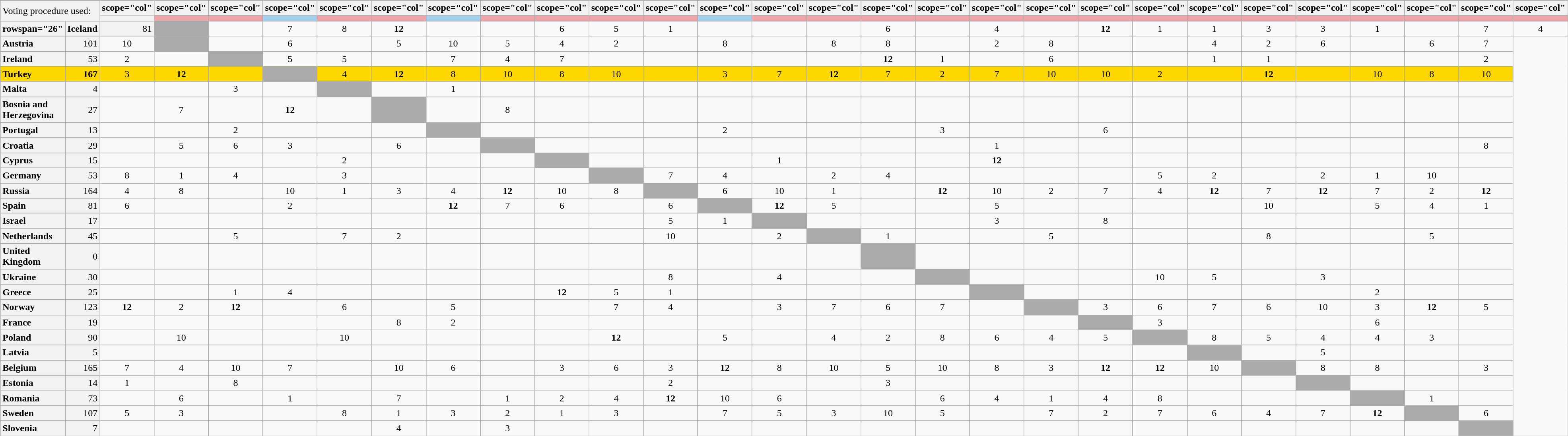<table class="wikitable plainrowheaders" style="text-align:center;">
<tr>
</tr>
<tr>
<td colspan="2" rowspan="2" style="text-align:left; background:#F2F2F2">Voting procedure used:<br></td>
<th>scope="col" </th>
<th>scope="col" </th>
<th>scope="col" </th>
<th>scope="col" </th>
<th>scope="col" </th>
<th>scope="col" </th>
<th>scope="col" </th>
<th>scope="col" </th>
<th>scope="col" </th>
<th>scope="col" </th>
<th>scope="col" </th>
<th>scope="col" </th>
<th>scope="col" </th>
<th>scope="col" </th>
<th>scope="col" </th>
<th>scope="col" </th>
<th>scope="col" </th>
<th>scope="col" </th>
<th>scope="col" </th>
<th>scope="col" </th>
<th>scope="col" </th>
<th>scope="col" </th>
<th>scope="col" </th>
<th>scope="col" </th>
<th>scope="col" </th>
<th>scope="col" </th>
<th>scope="col" </th>
</tr>
<tr>
<th style="height:2px; border-top:1px solid transparent;"></th>
<td style="background:#EFA4A9;"></td>
<td style="background:#EFA4A9;"></td>
<td style="background:#A4D1EF;"></td>
<td style="background:#EFA4A9;"></td>
<td style="background:#EFA4A9;"></td>
<td style="background:#A4D1EF;"></td>
<td style="background:#EFA4A9;"></td>
<td style="background:#EFA4A9;"></td>
<td style="background:#EFA4A9;"></td>
<td style="background:#EFA4A9;"></td>
<td style="background:#A4D1EF;"></td>
<td style="background:#EFA4A9;"></td>
<td style="background:#EFA4A9;"></td>
<td style="background:#EFA4A9;"></td>
<td style="background:#EFA4A9;"></td>
<td style="background:#EFA4A9;"></td>
<td style="background:#EFA4A9;"></td>
<td style="background:#EFA4A9;"></td>
<td style="background:#EFA4A9;"></td>
<td style="background:#EFA4A9;"></td>
<td style="background:#EFA4A9;"></td>
<td style="background:#EFA4A9;"></td>
<td style="background:#EFA4A9;"></td>
<td style="background:#EFA4A9;"></td>
<td style="background:#EFA4A9;"></td>
<td style="background:#EFA4A9;"></td>
</tr>
<tr>
<th>rowspan="26" </th>
<th scope="row" style="text-align:left; background:#f2f2f2;">Iceland</th>
<td style="text-align:right; background:#f2f2f2;">81</td>
<td style="text-align:left; background:#aaaaaa;"></td>
<td></td>
<td>7</td>
<td>8</td>
<td><strong>12</strong></td>
<td></td>
<td></td>
<td>6</td>
<td>5</td>
<td>1</td>
<td></td>
<td></td>
<td></td>
<td>6</td>
<td></td>
<td>4</td>
<td></td>
<td><strong>12</strong></td>
<td>1</td>
<td>1</td>
<td>3</td>
<td>3</td>
<td>1</td>
<td></td>
<td>7</td>
<td>4</td>
</tr>
<tr>
<th scope="row" style="text-align:left; background:#f2f2f2;">Austria</th>
<td style="text-align:right; background:#f2f2f2;">101</td>
<td>10</td>
<td style="text-align:left; background:#aaaaaa;"></td>
<td></td>
<td>6</td>
<td></td>
<td>5</td>
<td>10</td>
<td>5</td>
<td>4</td>
<td>2</td>
<td></td>
<td>8</td>
<td></td>
<td>8</td>
<td>8</td>
<td></td>
<td>2</td>
<td>8</td>
<td></td>
<td></td>
<td>4</td>
<td>2</td>
<td>6</td>
<td></td>
<td>6</td>
<td>7</td>
</tr>
<tr>
<th scope="row" style="text-align:left; background:#f2f2f2;">Ireland</th>
<td style="text-align:right; background:#f2f2f2;">53</td>
<td>2</td>
<td></td>
<td style="text-align:left; background:#aaaaaa;"></td>
<td>5</td>
<td>5</td>
<td></td>
<td>7</td>
<td>4</td>
<td>7</td>
<td></td>
<td></td>
<td></td>
<td></td>
<td></td>
<td><strong>12</strong></td>
<td>1</td>
<td></td>
<td>6</td>
<td></td>
<td></td>
<td>1</td>
<td>1</td>
<td></td>
<td></td>
<td></td>
<td>2</td>
</tr>
<tr style="background:gold;">
<th scope="row" style="text-align:left; font-weight:bold; background:gold;">Turkey</th>
<td style="text-align:right; font-weight:bold;">167</td>
<td>3</td>
<td><strong>12</strong></td>
<td></td>
<td style="text-align:left; background:#aaaaaa;"></td>
<td>4</td>
<td><strong>12</strong></td>
<td>8</td>
<td>10</td>
<td>8</td>
<td>10</td>
<td></td>
<td>3</td>
<td>7</td>
<td><strong>12</strong></td>
<td>7</td>
<td>2</td>
<td>7</td>
<td>10</td>
<td>10</td>
<td>2</td>
<td></td>
<td><strong>12</strong></td>
<td></td>
<td>10</td>
<td>8</td>
<td>10</td>
</tr>
<tr>
<th scope="row" style="text-align:left; background:#f2f2f2;">Malta</th>
<td style="text-align:right; background:#f2f2f2;">4</td>
<td></td>
<td></td>
<td>3</td>
<td></td>
<td style="text-align:left; background:#aaaaaa;"></td>
<td></td>
<td>1</td>
<td></td>
<td></td>
<td></td>
<td></td>
<td></td>
<td></td>
<td></td>
<td></td>
<td></td>
<td></td>
<td></td>
<td></td>
<td></td>
<td></td>
<td></td>
<td></td>
<td></td>
<td></td>
<td></td>
</tr>
<tr>
<th scope="row" style="text-align:left; background:#f2f2f2;">Bosnia and Herzegovina</th>
<td style="text-align:right; background:#f2f2f2;">27</td>
<td></td>
<td>7</td>
<td></td>
<td><strong>12</strong></td>
<td></td>
<td style="text-align:left; background:#aaaaaa;"></td>
<td></td>
<td>8</td>
<td></td>
<td></td>
<td></td>
<td></td>
<td></td>
<td></td>
<td></td>
<td></td>
<td></td>
<td></td>
<td></td>
<td></td>
<td></td>
<td></td>
<td></td>
<td></td>
<td></td>
<td></td>
</tr>
<tr>
<th scope="row" style="text-align:left; background:#f2f2f2;">Portugal</th>
<td style="text-align:right; background:#f2f2f2;">13</td>
<td></td>
<td></td>
<td>2</td>
<td></td>
<td></td>
<td></td>
<td style="text-align:left; background:#aaaaaa;"></td>
<td></td>
<td></td>
<td></td>
<td></td>
<td>2</td>
<td></td>
<td></td>
<td></td>
<td>3</td>
<td></td>
<td></td>
<td>6</td>
<td></td>
<td></td>
<td></td>
<td></td>
<td></td>
<td></td>
<td></td>
</tr>
<tr>
<th scope="row" style="text-align:left; background:#f2f2f2;">Croatia</th>
<td style="text-align:right; background:#f2f2f2;">29</td>
<td></td>
<td>5</td>
<td>6</td>
<td>3</td>
<td></td>
<td>6</td>
<td></td>
<td style="text-align:left; background:#aaaaaa;"></td>
<td></td>
<td></td>
<td></td>
<td></td>
<td></td>
<td></td>
<td></td>
<td></td>
<td>1</td>
<td></td>
<td></td>
<td></td>
<td></td>
<td></td>
<td></td>
<td></td>
<td></td>
<td>8</td>
</tr>
<tr>
<th scope="row" style="text-align:left; background:#f2f2f2;">Cyprus</th>
<td style="text-align:right; background:#f2f2f2;">15</td>
<td></td>
<td></td>
<td></td>
<td></td>
<td>2</td>
<td></td>
<td></td>
<td></td>
<td style="text-align:left; background:#aaaaaa;"></td>
<td></td>
<td></td>
<td></td>
<td>1</td>
<td></td>
<td></td>
<td></td>
<td><strong>12</strong></td>
<td></td>
<td></td>
<td></td>
<td></td>
<td></td>
<td></td>
<td></td>
<td></td>
<td></td>
</tr>
<tr>
<th scope="row" style="text-align:left; background:#f2f2f2;">Germany</th>
<td style="text-align:right; background:#f2f2f2;">53</td>
<td>8</td>
<td>1</td>
<td>4</td>
<td></td>
<td>3</td>
<td></td>
<td></td>
<td></td>
<td></td>
<td style="text-align:left; background:#aaaaaa;"></td>
<td>7</td>
<td>4</td>
<td></td>
<td>2</td>
<td>4</td>
<td></td>
<td></td>
<td></td>
<td></td>
<td>5</td>
<td>2</td>
<td></td>
<td>2</td>
<td>1</td>
<td>10</td>
<td></td>
</tr>
<tr>
<th scope="row" style="text-align:left; background:#f2f2f2;">Russia</th>
<td style="text-align:right; background:#f2f2f2;">164</td>
<td>4</td>
<td>8</td>
<td></td>
<td>10</td>
<td>1</td>
<td>3</td>
<td>4</td>
<td><strong>12</strong></td>
<td>10</td>
<td>8</td>
<td style="text-align:left; background:#aaaaaa;"></td>
<td>6</td>
<td>10</td>
<td>1</td>
<td></td>
<td><strong>12</strong></td>
<td>10</td>
<td>2</td>
<td>7</td>
<td>4</td>
<td><strong>12</strong></td>
<td>7</td>
<td><strong>12</strong></td>
<td>7</td>
<td>2</td>
<td><strong>12</strong></td>
</tr>
<tr>
<th scope="row" style="text-align:left; background:#f2f2f2;">Spain</th>
<td style="text-align:right; background:#f2f2f2;">81</td>
<td>6</td>
<td></td>
<td></td>
<td>2</td>
<td></td>
<td></td>
<td><strong>12</strong></td>
<td>7</td>
<td>6</td>
<td></td>
<td>6</td>
<td style="text-align:left; background:#aaaaaa;"></td>
<td><strong>12</strong></td>
<td>5</td>
<td></td>
<td></td>
<td>5</td>
<td></td>
<td></td>
<td></td>
<td></td>
<td>10</td>
<td></td>
<td>5</td>
<td>4</td>
<td>1</td>
</tr>
<tr>
<th scope="row" style="text-align:left; background:#f2f2f2;">Israel</th>
<td style="text-align:right; background:#f2f2f2;">17</td>
<td></td>
<td></td>
<td></td>
<td></td>
<td></td>
<td></td>
<td></td>
<td></td>
<td></td>
<td></td>
<td>5</td>
<td>1</td>
<td style="text-align:left; background:#aaaaaa;"></td>
<td></td>
<td></td>
<td></td>
<td>3</td>
<td></td>
<td>8</td>
<td></td>
<td></td>
<td></td>
<td></td>
<td></td>
<td></td>
<td></td>
</tr>
<tr>
<th scope="row" style="text-align:left; background:#f2f2f2;">Netherlands</th>
<td style="text-align:right; background:#f2f2f2;">45</td>
<td></td>
<td></td>
<td>5</td>
<td></td>
<td>7</td>
<td>2</td>
<td></td>
<td></td>
<td></td>
<td></td>
<td>10</td>
<td></td>
<td>2</td>
<td style="text-align:left; background:#aaaaaa;"></td>
<td>1</td>
<td></td>
<td></td>
<td>5</td>
<td></td>
<td></td>
<td></td>
<td>8</td>
<td></td>
<td></td>
<td>5</td>
<td></td>
</tr>
<tr>
<th scope="row" style="text-align:left; background:#f2f2f2;">United Kingdom</th>
<td style="text-align:right; background:#f2f2f2;">0</td>
<td></td>
<td></td>
<td></td>
<td></td>
<td></td>
<td></td>
<td></td>
<td></td>
<td></td>
<td></td>
<td></td>
<td></td>
<td></td>
<td></td>
<td style="text-align:left; background:#aaaaaa;"></td>
<td></td>
<td></td>
<td></td>
<td></td>
<td></td>
<td></td>
<td></td>
<td></td>
<td></td>
<td></td>
<td></td>
</tr>
<tr>
<th scope="row" style="text-align:left; background:#f2f2f2;">Ukraine</th>
<td style="text-align:right; background:#f2f2f2;">30</td>
<td></td>
<td></td>
<td></td>
<td></td>
<td></td>
<td></td>
<td></td>
<td></td>
<td></td>
<td></td>
<td>8</td>
<td></td>
<td>4</td>
<td></td>
<td></td>
<td style="text-align:left; background:#aaaaaa;"></td>
<td></td>
<td></td>
<td></td>
<td>10</td>
<td>5</td>
<td></td>
<td>3</td>
<td></td>
<td></td>
<td></td>
</tr>
<tr>
<th scope="row" style="text-align:left; background:#f2f2f2;">Greece</th>
<td style="text-align:right; background:#f2f2f2;">25</td>
<td></td>
<td></td>
<td>1</td>
<td>4</td>
<td></td>
<td></td>
<td></td>
<td></td>
<td><strong>12</strong></td>
<td>5</td>
<td>1</td>
<td></td>
<td></td>
<td></td>
<td></td>
<td></td>
<td style="text-align:left; background:#aaaaaa;"></td>
<td></td>
<td></td>
<td></td>
<td></td>
<td></td>
<td></td>
<td>2</td>
<td></td>
<td></td>
</tr>
<tr>
<th scope="row" style="text-align:left; background:#f2f2f2;">Norway</th>
<td style="text-align:right; background:#f2f2f2;">123</td>
<td><strong>12</strong></td>
<td>2</td>
<td><strong>12</strong></td>
<td></td>
<td>6</td>
<td></td>
<td>5</td>
<td></td>
<td></td>
<td>7</td>
<td>4</td>
<td></td>
<td>3</td>
<td>7</td>
<td>6</td>
<td>7</td>
<td></td>
<td style="text-align:left; background:#aaaaaa;"></td>
<td>3</td>
<td>6</td>
<td>7</td>
<td>6</td>
<td>10</td>
<td>3</td>
<td><strong>12</strong></td>
<td>5</td>
</tr>
<tr>
<th scope="row" style="text-align:left; background:#f2f2f2;">France</th>
<td style="text-align:right; background:#f2f2f2;">19</td>
<td></td>
<td></td>
<td></td>
<td></td>
<td></td>
<td>8</td>
<td>2</td>
<td></td>
<td></td>
<td></td>
<td></td>
<td></td>
<td></td>
<td></td>
<td></td>
<td></td>
<td></td>
<td></td>
<td style="text-align:left; background:#aaaaaa;"></td>
<td>3</td>
<td></td>
<td></td>
<td></td>
<td>6</td>
<td></td>
<td></td>
</tr>
<tr>
<th scope="row" style="text-align:left; background:#f2f2f2;">Poland</th>
<td style="text-align:right; background:#f2f2f2;">90</td>
<td></td>
<td>10</td>
<td></td>
<td></td>
<td>10</td>
<td></td>
<td></td>
<td></td>
<td></td>
<td><strong>12</strong></td>
<td></td>
<td>5</td>
<td></td>
<td>4</td>
<td>2</td>
<td>8</td>
<td>6</td>
<td>4</td>
<td>5</td>
<td style="text-align:left; background:#aaaaaa;"></td>
<td>8</td>
<td>5</td>
<td>4</td>
<td>4</td>
<td>3</td>
<td></td>
</tr>
<tr>
<th scope="row" style="text-align:left; background:#f2f2f2;">Latvia</th>
<td style="text-align:right; background:#f2f2f2;">5</td>
<td></td>
<td></td>
<td></td>
<td></td>
<td></td>
<td></td>
<td></td>
<td></td>
<td></td>
<td></td>
<td></td>
<td></td>
<td></td>
<td></td>
<td></td>
<td></td>
<td></td>
<td></td>
<td></td>
<td></td>
<td style="text-align:left; background:#aaaaaa;"></td>
<td></td>
<td>5</td>
<td></td>
<td></td>
<td></td>
</tr>
<tr>
<th scope="row" style="text-align:left; background:#f2f2f2;">Belgium</th>
<td style="text-align:right; background:#f2f2f2;">165</td>
<td>7</td>
<td>4</td>
<td>10</td>
<td>7</td>
<td></td>
<td>10</td>
<td>6</td>
<td></td>
<td>3</td>
<td>6</td>
<td>3</td>
<td><strong>12</strong></td>
<td>8</td>
<td>10</td>
<td>5</td>
<td>10</td>
<td>8</td>
<td>3</td>
<td><strong>12</strong></td>
<td><strong>12</strong></td>
<td>10</td>
<td style="text-align:left; background:#aaaaaa;"></td>
<td>8</td>
<td>8</td>
<td></td>
<td>3</td>
</tr>
<tr>
<th scope="row" style="text-align:left; background:#f2f2f2;">Estonia</th>
<td style="text-align:right; background:#f2f2f2;">14</td>
<td>1</td>
<td></td>
<td>8</td>
<td></td>
<td></td>
<td></td>
<td></td>
<td></td>
<td></td>
<td></td>
<td>2</td>
<td></td>
<td></td>
<td></td>
<td>3</td>
<td></td>
<td></td>
<td></td>
<td></td>
<td></td>
<td></td>
<td></td>
<td style="text-align:left; background:#aaaaaa;"></td>
<td></td>
<td></td>
<td></td>
</tr>
<tr>
<th scope="row" style="text-align:left; background:#f2f2f2;">Romania</th>
<td style="text-align:right; background:#f2f2f2;">73</td>
<td></td>
<td>6</td>
<td></td>
<td>1</td>
<td></td>
<td>7</td>
<td></td>
<td>1</td>
<td>2</td>
<td>4</td>
<td><strong>12</strong></td>
<td>10</td>
<td>6</td>
<td></td>
<td></td>
<td>6</td>
<td>4</td>
<td>1</td>
<td>4</td>
<td>8</td>
<td></td>
<td></td>
<td></td>
<td style="text-align:left; background:#aaaaaa;"></td>
<td>1</td>
<td></td>
</tr>
<tr>
<th scope="row" style="text-align:left; background:#f2f2f2;">Sweden</th>
<td style="text-align:right; background:#f2f2f2;">107</td>
<td>5</td>
<td>3</td>
<td></td>
<td></td>
<td>8</td>
<td>1</td>
<td>3</td>
<td>2</td>
<td>1</td>
<td>3</td>
<td></td>
<td>7</td>
<td>5</td>
<td>3</td>
<td>10</td>
<td>5</td>
<td></td>
<td>7</td>
<td>2</td>
<td>7</td>
<td>6</td>
<td>4</td>
<td>7</td>
<td><strong>12</strong></td>
<td style="text-align:left; background:#aaaaaa;"></td>
<td>6</td>
</tr>
<tr>
<th scope="row" style="text-align:left; background:#f2f2f2;">Slovenia</th>
<td style="text-align:right; background:#f2f2f2;">7</td>
<td></td>
<td></td>
<td></td>
<td></td>
<td></td>
<td>4</td>
<td></td>
<td>3</td>
<td></td>
<td></td>
<td></td>
<td></td>
<td></td>
<td></td>
<td></td>
<td></td>
<td></td>
<td></td>
<td></td>
<td></td>
<td></td>
<td></td>
<td></td>
<td></td>
<td></td>
<td style="text-align:left; background:#aaaaaa;"></td>
</tr>
</table>
